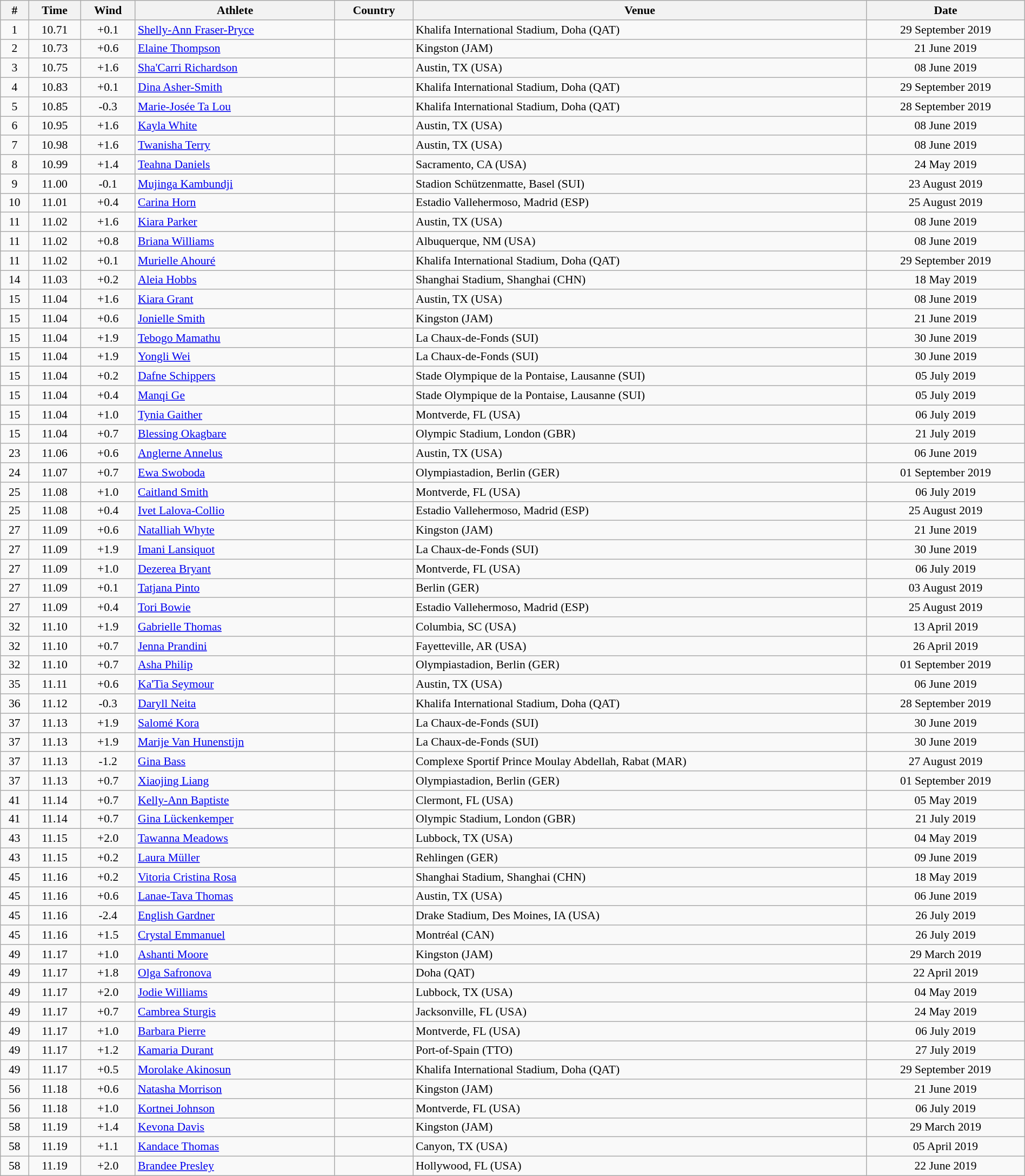<table class="wikitable sortable" width=100% style="font-size:90%; text-align:center;">
<tr>
<th>#</th>
<th>Time</th>
<th>Wind</th>
<th>Athlete</th>
<th>Country</th>
<th>Venue</th>
<th>Date</th>
</tr>
<tr>
<td>1</td>
<td>10.71</td>
<td>+0.1</td>
<td align=left><a href='#'>Shelly-Ann Fraser-Pryce</a></td>
<td align=left></td>
<td align=left>Khalifa International Stadium, Doha (QAT)</td>
<td>29 September 2019</td>
</tr>
<tr>
<td>2</td>
<td>10.73</td>
<td>+0.6</td>
<td align=left><a href='#'>Elaine Thompson</a></td>
<td align=left></td>
<td align=left>Kingston (JAM)</td>
<td>21 June 2019</td>
</tr>
<tr>
<td>3</td>
<td>10.75</td>
<td>+1.6</td>
<td align=left><a href='#'>Sha'Carri Richardson</a></td>
<td align=left></td>
<td align=left>Austin, TX (USA)</td>
<td>08 June 2019</td>
</tr>
<tr>
<td>4</td>
<td>10.83</td>
<td>+0.1</td>
<td align=left><a href='#'>Dina Asher-Smith</a></td>
<td align=left></td>
<td align=left>Khalifa International Stadium, Doha (QAT)</td>
<td>29 September 2019</td>
</tr>
<tr>
<td>5</td>
<td>10.85</td>
<td>-0.3</td>
<td align=left><a href='#'>Marie-Josée Ta Lou</a></td>
<td align=left></td>
<td align=left>Khalifa International Stadium, Doha (QAT)</td>
<td>28 September 2019</td>
</tr>
<tr>
<td>6</td>
<td>10.95</td>
<td>+1.6</td>
<td align=left><a href='#'>Kayla White</a></td>
<td align=left></td>
<td align=left>Austin, TX (USA)</td>
<td>08 June 2019</td>
</tr>
<tr>
<td>7</td>
<td>10.98</td>
<td>+1.6</td>
<td align=left><a href='#'>Twanisha Terry</a></td>
<td align=left></td>
<td align=left>Austin, TX (USA)</td>
<td>08 June 2019</td>
</tr>
<tr>
<td>8</td>
<td>10.99</td>
<td>+1.4</td>
<td align=left><a href='#'>Teahna Daniels</a></td>
<td align=left></td>
<td align=left>Sacramento, CA (USA)</td>
<td>24 May 2019</td>
</tr>
<tr>
<td>9</td>
<td>11.00</td>
<td>-0.1</td>
<td align=left><a href='#'>Mujinga Kambundji</a></td>
<td align=left></td>
<td align=left>Stadion Schützenmatte, Basel (SUI)</td>
<td>23 August 2019</td>
</tr>
<tr>
<td>10</td>
<td>11.01</td>
<td>+0.4</td>
<td align=left><a href='#'>Carina Horn</a></td>
<td align=left></td>
<td align=left>Estadio Vallehermoso, Madrid (ESP)</td>
<td>25 August 2019</td>
</tr>
<tr>
<td>11</td>
<td>11.02</td>
<td>+1.6</td>
<td align=left><a href='#'>Kiara Parker</a></td>
<td align=left></td>
<td align=left>Austin, TX (USA)</td>
<td>08 June 2019</td>
</tr>
<tr>
<td>11</td>
<td>11.02</td>
<td>+0.8</td>
<td align=left><a href='#'>Briana Williams</a></td>
<td align=left></td>
<td align=left>Albuquerque, NM (USA)</td>
<td>08 June 2019</td>
</tr>
<tr>
<td>11</td>
<td>11.02</td>
<td>+0.1</td>
<td align=left><a href='#'>Murielle Ahouré</a></td>
<td align=left></td>
<td align=left>Khalifa International Stadium, Doha (QAT)</td>
<td>29 September 2019</td>
</tr>
<tr>
<td>14</td>
<td>11.03</td>
<td>+0.2</td>
<td align=left><a href='#'>Aleia Hobbs</a></td>
<td align=left></td>
<td align=left>Shanghai Stadium, Shanghai (CHN)</td>
<td>18 May 2019</td>
</tr>
<tr>
<td>15</td>
<td>11.04</td>
<td>+1.6</td>
<td align=left><a href='#'>Kiara Grant</a></td>
<td align=left></td>
<td align=left>Austin, TX (USA)</td>
<td>08 June 2019</td>
</tr>
<tr>
<td>15</td>
<td>11.04</td>
<td>+0.6</td>
<td align=left><a href='#'>Jonielle Smith</a></td>
<td align=left></td>
<td align=left>Kingston (JAM)</td>
<td>21 June 2019</td>
</tr>
<tr>
<td>15</td>
<td>11.04</td>
<td>+1.9</td>
<td align=left><a href='#'>Tebogo Mamathu</a></td>
<td align=left></td>
<td align=left>La Chaux-de-Fonds (SUI)</td>
<td>30 June 2019</td>
</tr>
<tr>
<td>15</td>
<td>11.04</td>
<td>+1.9</td>
<td align=left><a href='#'>Yongli Wei</a></td>
<td align=left></td>
<td align=left>La Chaux-de-Fonds (SUI)</td>
<td>30 June 2019</td>
</tr>
<tr>
<td>15</td>
<td>11.04</td>
<td>+0.2</td>
<td align=left><a href='#'>Dafne Schippers</a></td>
<td align=left></td>
<td align=left>Stade Olympique de la Pontaise, Lausanne (SUI)</td>
<td>05 July 2019</td>
</tr>
<tr>
<td>15</td>
<td>11.04</td>
<td>+0.4</td>
<td align=left><a href='#'>Manqi Ge</a></td>
<td align=left></td>
<td align=left>Stade Olympique de la Pontaise, Lausanne (SUI)</td>
<td>05 July 2019</td>
</tr>
<tr>
<td>15</td>
<td>11.04</td>
<td>+1.0</td>
<td align=left><a href='#'>Tynia Gaither</a></td>
<td align=left></td>
<td align=left>Montverde, FL (USA)</td>
<td>06 July 2019</td>
</tr>
<tr>
<td>15</td>
<td>11.04</td>
<td>+0.7</td>
<td align=left><a href='#'>Blessing Okagbare</a></td>
<td align=left></td>
<td align=left>Olympic Stadium, London (GBR)</td>
<td>21 July 2019</td>
</tr>
<tr>
<td>23</td>
<td>11.06</td>
<td>+0.6</td>
<td align=left><a href='#'>Anglerne Annelus</a></td>
<td align=left></td>
<td align=left>Austin, TX (USA)</td>
<td>06 June 2019</td>
</tr>
<tr>
<td>24</td>
<td>11.07</td>
<td>+0.7</td>
<td align=left><a href='#'>Ewa Swoboda</a></td>
<td align=left></td>
<td align=left>Olympiastadion, Berlin (GER)</td>
<td>01 September 2019</td>
</tr>
<tr>
<td>25</td>
<td>11.08</td>
<td>+1.0</td>
<td align=left><a href='#'>Caitland Smith</a></td>
<td align=left></td>
<td align=left>Montverde, FL (USA)</td>
<td>06 July 2019</td>
</tr>
<tr>
<td>25</td>
<td>11.08</td>
<td>+0.4</td>
<td align=left><a href='#'>Ivet Lalova-Collio</a></td>
<td align=left></td>
<td align=left>Estadio Vallehermoso, Madrid (ESP)</td>
<td>25 August 2019</td>
</tr>
<tr>
<td>27</td>
<td>11.09</td>
<td>+0.6</td>
<td align=left><a href='#'>Natalliah Whyte</a></td>
<td align=left></td>
<td align=left>Kingston (JAM)</td>
<td>21 June 2019</td>
</tr>
<tr>
<td>27</td>
<td>11.09</td>
<td>+1.9</td>
<td align=left><a href='#'>Imani Lansiquot</a></td>
<td align=left></td>
<td align=left>La Chaux-de-Fonds (SUI)</td>
<td>30 June 2019</td>
</tr>
<tr>
<td>27</td>
<td>11.09</td>
<td>+1.0</td>
<td align=left><a href='#'>Dezerea Bryant</a></td>
<td align=left></td>
<td align=left>Montverde, FL (USA)</td>
<td>06 July 2019</td>
</tr>
<tr>
<td>27</td>
<td>11.09</td>
<td>+0.1</td>
<td align=left><a href='#'>Tatjana Pinto</a></td>
<td align=left></td>
<td align=left>Berlin (GER)</td>
<td>03 August 2019</td>
</tr>
<tr>
<td>27</td>
<td>11.09</td>
<td>+0.4</td>
<td align=left><a href='#'>Tori Bowie</a></td>
<td align=left></td>
<td align=left>Estadio Vallehermoso, Madrid (ESP)</td>
<td>25 August 2019</td>
</tr>
<tr>
<td>32</td>
<td>11.10</td>
<td>+1.9</td>
<td align=left><a href='#'>Gabrielle Thomas</a></td>
<td align=left></td>
<td align=left>Columbia, SC (USA)</td>
<td>13 April 2019</td>
</tr>
<tr>
<td>32</td>
<td>11.10</td>
<td>+0.7</td>
<td align=left><a href='#'>Jenna Prandini</a></td>
<td align=left></td>
<td align=left>Fayetteville, AR (USA)</td>
<td>26 April 2019</td>
</tr>
<tr>
<td>32</td>
<td>11.10</td>
<td>+0.7</td>
<td align=left><a href='#'>Asha Philip</a></td>
<td align=left></td>
<td align=left>Olympiastadion, Berlin (GER)</td>
<td>01 September 2019</td>
</tr>
<tr>
<td>35</td>
<td>11.11</td>
<td>+0.6</td>
<td align=left><a href='#'>Ka'Tia Seymour</a></td>
<td align=left></td>
<td align=left>Austin, TX (USA)</td>
<td>06 June 2019</td>
</tr>
<tr>
<td>36</td>
<td>11.12</td>
<td>-0.3</td>
<td align=left><a href='#'>Daryll Neita</a></td>
<td align=left></td>
<td align=left>Khalifa International Stadium, Doha (QAT)</td>
<td>28 September 2019</td>
</tr>
<tr>
<td>37</td>
<td>11.13</td>
<td>+1.9</td>
<td align=left><a href='#'>Salomé Kora</a></td>
<td align=left></td>
<td align=left>La Chaux-de-Fonds (SUI)</td>
<td>30 June 2019</td>
</tr>
<tr>
<td>37</td>
<td>11.13</td>
<td>+1.9</td>
<td align=left><a href='#'>Marije Van Hunenstijn</a></td>
<td align=left></td>
<td align=left>La Chaux-de-Fonds (SUI)</td>
<td>30 June 2019</td>
</tr>
<tr>
<td>37</td>
<td>11.13</td>
<td>-1.2</td>
<td align=left><a href='#'>Gina Bass</a></td>
<td align=left></td>
<td align=left>Complexe Sportif Prince Moulay Abdellah, Rabat (MAR)</td>
<td>27 August 2019</td>
</tr>
<tr>
<td>37</td>
<td>11.13</td>
<td>+0.7</td>
<td align=left><a href='#'>Xiaojing Liang</a></td>
<td align=left></td>
<td align=left>Olympiastadion, Berlin (GER)</td>
<td>01 September 2019</td>
</tr>
<tr>
<td>41</td>
<td>11.14</td>
<td>+0.7</td>
<td align=left><a href='#'>Kelly-Ann Baptiste</a></td>
<td align=left></td>
<td align=left>Clermont, FL (USA)</td>
<td>05 May 2019</td>
</tr>
<tr>
<td>41</td>
<td>11.14</td>
<td>+0.7</td>
<td align=left><a href='#'>Gina Lückenkemper</a></td>
<td align=left></td>
<td align=left>Olympic Stadium, London (GBR)</td>
<td>21 July 2019</td>
</tr>
<tr>
<td>43</td>
<td>11.15</td>
<td>+2.0</td>
<td align=left><a href='#'>Tawanna Meadows</a></td>
<td align=left></td>
<td align=left>Lubbock, TX (USA)</td>
<td>04 May 2019</td>
</tr>
<tr>
<td>43</td>
<td>11.15</td>
<td>+0.2</td>
<td align=left><a href='#'>Laura Müller</a></td>
<td align=left></td>
<td align=left>Rehlingen (GER)</td>
<td>09 June 2019</td>
</tr>
<tr>
<td>45</td>
<td>11.16</td>
<td>+0.2</td>
<td align=left><a href='#'>Vitoria Cristina Rosa</a></td>
<td align=left></td>
<td align=left>Shanghai Stadium, Shanghai (CHN)</td>
<td>18 May 2019</td>
</tr>
<tr>
<td>45</td>
<td>11.16</td>
<td>+0.6</td>
<td align=left><a href='#'>Lanae-Tava Thomas</a></td>
<td align=left></td>
<td align=left>Austin, TX (USA)</td>
<td>06 June 2019</td>
</tr>
<tr>
<td>45</td>
<td>11.16</td>
<td>-2.4</td>
<td align=left><a href='#'>English Gardner</a></td>
<td align=left></td>
<td align=left>Drake Stadium, Des Moines, IA (USA)</td>
<td>26 July 2019</td>
</tr>
<tr>
<td>45</td>
<td>11.16</td>
<td>+1.5</td>
<td align=left><a href='#'>Crystal Emmanuel</a></td>
<td align=left></td>
<td align=left>Montréal (CAN)</td>
<td>26 July 2019</td>
</tr>
<tr>
<td>49</td>
<td>11.17</td>
<td>+1.0</td>
<td align=left><a href='#'>Ashanti Moore</a></td>
<td align=left></td>
<td align=left>Kingston (JAM)</td>
<td>29 March 2019</td>
</tr>
<tr>
<td>49</td>
<td>11.17</td>
<td>+1.8</td>
<td align=left><a href='#'>Olga Safronova</a></td>
<td align=left></td>
<td align=left>Doha (QAT)</td>
<td>22 April 2019</td>
</tr>
<tr>
<td>49</td>
<td>11.17</td>
<td>+2.0</td>
<td align=left><a href='#'>Jodie Williams</a></td>
<td align=left></td>
<td align=left>Lubbock, TX (USA)</td>
<td>04 May 2019</td>
</tr>
<tr>
<td>49</td>
<td>11.17</td>
<td>+0.7</td>
<td align=left><a href='#'>Cambrea Sturgis</a></td>
<td align=left></td>
<td align=left>Jacksonville, FL (USA)</td>
<td>24 May 2019</td>
</tr>
<tr>
<td>49</td>
<td>11.17</td>
<td>+1.0</td>
<td align=left><a href='#'>Barbara Pierre</a></td>
<td align=left></td>
<td align=left>Montverde, FL (USA)</td>
<td>06 July 2019</td>
</tr>
<tr>
<td>49</td>
<td>11.17</td>
<td>+1.2</td>
<td align=left><a href='#'>Kamaria Durant</a></td>
<td align=left></td>
<td align=left>Port-of-Spain (TTO)</td>
<td>27 July 2019</td>
</tr>
<tr>
<td>49</td>
<td>11.17</td>
<td>+0.5</td>
<td align=left><a href='#'>Morolake Akinosun</a></td>
<td align=left></td>
<td align=left>Khalifa International Stadium, Doha (QAT)</td>
<td>29 September 2019</td>
</tr>
<tr>
<td>56</td>
<td>11.18</td>
<td>+0.6</td>
<td align=left><a href='#'>Natasha Morrison</a></td>
<td align=left></td>
<td align=left>Kingston (JAM)</td>
<td>21 June 2019</td>
</tr>
<tr>
<td>56</td>
<td>11.18</td>
<td>+1.0</td>
<td align=left><a href='#'>Kortnei Johnson</a></td>
<td align=left></td>
<td align=left>Montverde, FL (USA)</td>
<td>06 July 2019</td>
</tr>
<tr>
<td>58</td>
<td>11.19</td>
<td>+1.4</td>
<td align=left><a href='#'>Kevona Davis</a></td>
<td align=left></td>
<td align=left>Kingston (JAM)</td>
<td>29 March 2019</td>
</tr>
<tr>
<td>58</td>
<td>11.19</td>
<td>+1.1</td>
<td align=left><a href='#'>Kandace Thomas</a></td>
<td align=left></td>
<td align=left>Canyon, TX (USA)</td>
<td>05 April 2019</td>
</tr>
<tr>
<td>58</td>
<td>11.19</td>
<td>+2.0</td>
<td align=left><a href='#'>Brandee Presley</a></td>
<td align=left></td>
<td align=left>Hollywood, FL (USA)</td>
<td>22 June 2019</td>
</tr>
</table>
